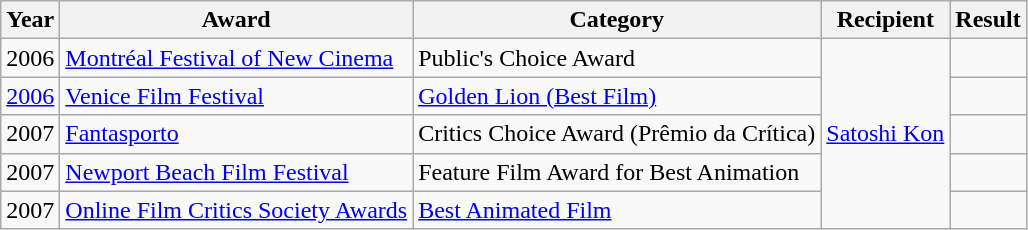<table class="wikitable sortable">
<tr>
<th>Year</th>
<th>Award</th>
<th>Category</th>
<th>Recipient</th>
<th>Result</th>
</tr>
<tr>
<td>2006</td>
<td><a href='#'>Montréal Festival of New Cinema</a></td>
<td>Public's Choice Award</td>
<td rowspan="5"><a href='#'>Satoshi Kon</a></td>
<td></td>
</tr>
<tr>
<td><a href='#'>2006</a></td>
<td><a href='#'>Venice Film Festival</a></td>
<td><a href='#'>Golden Lion (Best Film)</a></td>
<td></td>
</tr>
<tr>
<td>2007</td>
<td><a href='#'>Fantasporto</a></td>
<td>Critics Choice Award (Prêmio da Crítica)</td>
<td></td>
</tr>
<tr>
<td>2007</td>
<td><a href='#'>Newport Beach Film Festival</a></td>
<td>Feature Film Award for Best Animation</td>
<td></td>
</tr>
<tr>
<td>2007</td>
<td><a href='#'>Online Film Critics Society Awards</a></td>
<td><a href='#'>Best Animated Film</a></td>
<td></td>
</tr>
</table>
